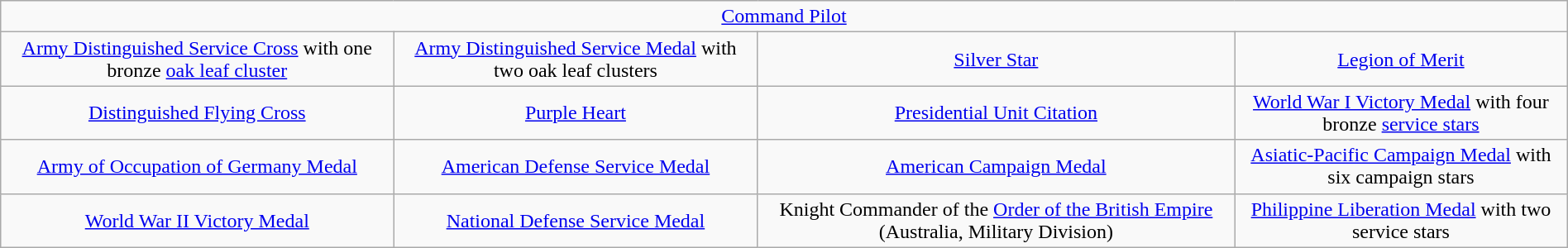<table class="wikitable" style="margin:1em auto; text-align:center;">
<tr>
<td colspan="6"><a href='#'>Command Pilot</a></td>
</tr>
<tr>
<td colspan="1"><a href='#'>Army Distinguished Service Cross</a> with one bronze <a href='#'>oak leaf cluster</a></td>
<td colspan="1"><a href='#'>Army Distinguished Service Medal</a> with two oak leaf clusters</td>
<td colspan="1"><a href='#'>Silver Star</a></td>
<td colspan="1"><a href='#'>Legion of Merit</a></td>
</tr>
<tr>
<td><a href='#'>Distinguished Flying Cross</a></td>
<td><a href='#'>Purple Heart</a></td>
<td><a href='#'>Presidential Unit Citation</a></td>
<td><a href='#'>World War I Victory Medal</a> with four bronze <a href='#'>service stars</a></td>
</tr>
<tr>
<td><a href='#'>Army of Occupation of Germany Medal</a></td>
<td><a href='#'>American Defense Service Medal</a></td>
<td><a href='#'>American Campaign Medal</a></td>
<td><a href='#'>Asiatic-Pacific Campaign Medal</a> with six campaign stars</td>
</tr>
<tr>
<td><a href='#'>World War II Victory Medal</a></td>
<td><a href='#'>National Defense Service Medal</a></td>
<td>Knight Commander of the <a href='#'>Order of the British Empire</a> (Australia, Military Division)</td>
<td><a href='#'>Philippine Liberation Medal</a> with two service stars</td>
</tr>
</table>
